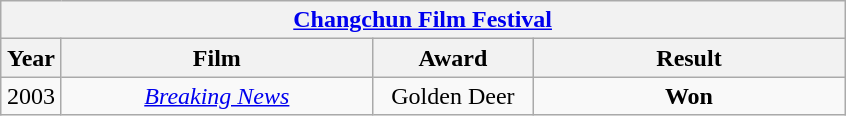<table class="wikitable">
<tr>
<th colspan="5" align="center"><a href='#'>Changchun Film Festival</a></th>
</tr>
<tr>
<th width="33">Year</th>
<th width="200">Film</th>
<th width="100">Award</th>
<th width="200">Result</th>
</tr>
<tr>
<td align="center" rowspan="1">2003</td>
<td align="center"><em><a href='#'>Breaking News</a></em></td>
<td align="center" rowspan="1">Golden Deer</td>
<td align="center" rowspan="1"><strong>Won</strong></td>
</tr>
</table>
